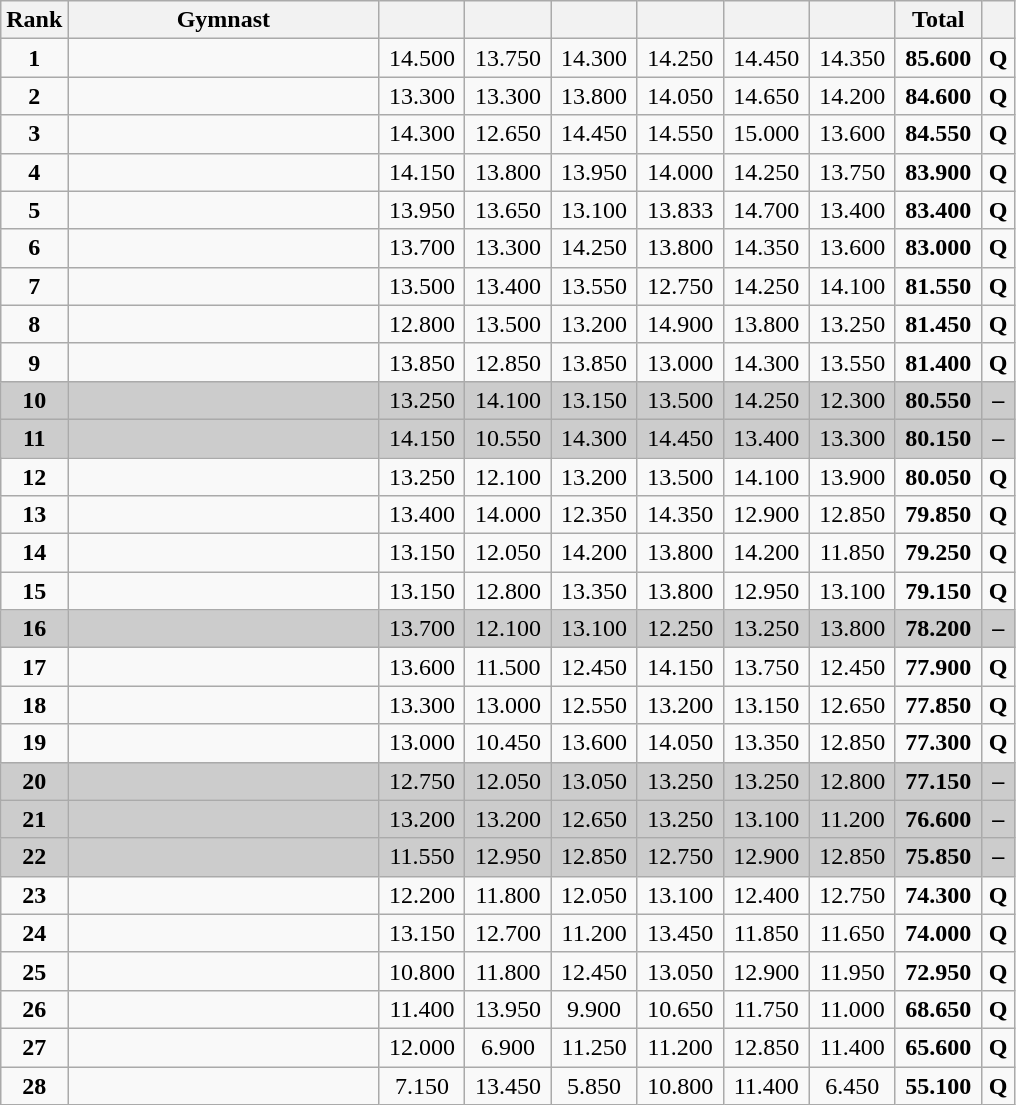<table class="wikitable sortable" style="text-align:center; font-size:100%">
<tr>
<th scope="col" style="width:15px;">Rank</th>
<th scope="col" style="width:200px;">Gymnast</th>
<th scope="col" style="width:50px;"></th>
<th scope="col" style="width:50px;"></th>
<th scope="col" style="width:50px;"></th>
<th scope="col" style="width:50px;"></th>
<th scope="col" style="width:50px;"></th>
<th scope="col" style="width:50px;"></th>
<th scope="col" style="width:50px;">Total</th>
<th scope="col" style="width:15px;"></th>
</tr>
<tr>
<td scope="row" style="text-align:center;"><strong>1</strong></td>
<td style="text-align:left;"></td>
<td>14.500</td>
<td>13.750</td>
<td>14.300</td>
<td>14.250</td>
<td>14.450</td>
<td>14.350</td>
<td><strong>85.600</strong></td>
<td><strong>Q</strong></td>
</tr>
<tr>
<td scope="row" style="text-align:center;"><strong>2</strong></td>
<td style="text-align:left;"></td>
<td>13.300</td>
<td>13.300</td>
<td>13.800</td>
<td>14.050</td>
<td>14.650</td>
<td>14.200</td>
<td><strong>84.600</strong></td>
<td><strong>Q</strong></td>
</tr>
<tr>
<td scope="row" style="text-align:center;"><strong>3</strong></td>
<td style="text-align:left;"></td>
<td>14.300</td>
<td>12.650</td>
<td>14.450</td>
<td>14.550</td>
<td>15.000</td>
<td>13.600</td>
<td><strong>84.550</strong></td>
<td><strong>Q</strong></td>
</tr>
<tr>
<td scope="row" style="text-align:center;"><strong>4</strong></td>
<td style="text-align:left;"></td>
<td>14.150</td>
<td>13.800</td>
<td>13.950</td>
<td>14.000</td>
<td>14.250</td>
<td>13.750</td>
<td><strong>83.900</strong></td>
<td><strong>Q</strong></td>
</tr>
<tr>
<td scope="row" style="text-align:center;"><strong>5</strong></td>
<td style="text-align:left;"></td>
<td>13.950</td>
<td>13.650</td>
<td>13.100</td>
<td>13.833</td>
<td>14.700</td>
<td>13.400</td>
<td><strong>83.400</strong></td>
<td><strong>Q</strong></td>
</tr>
<tr>
<td scope="row" style="text-align:center;"><strong>6</strong></td>
<td style="text-align:left;"></td>
<td>13.700</td>
<td>13.300</td>
<td>14.250</td>
<td>13.800</td>
<td>14.350</td>
<td>13.600</td>
<td><strong>83.000</strong></td>
<td><strong>Q</strong></td>
</tr>
<tr>
<td scope="row" style="text-align:center;"><strong>7</strong></td>
<td style="text-align:left;"></td>
<td>13.500</td>
<td>13.400</td>
<td>13.550</td>
<td>12.750</td>
<td>14.250</td>
<td>14.100</td>
<td><strong>81.550</strong></td>
<td><strong>Q</strong></td>
</tr>
<tr>
<td scope="row" style="text-align:center;"><strong>8</strong></td>
<td style="text-align:left;"></td>
<td>12.800</td>
<td>13.500</td>
<td>13.200</td>
<td>14.900</td>
<td>13.800</td>
<td>13.250</td>
<td><strong>81.450</strong></td>
<td><strong>Q</strong></td>
</tr>
<tr>
<td scope="row" style="text-align:center;"><strong>9</strong></td>
<td style="text-align:left;"></td>
<td>13.850</td>
<td>12.850</td>
<td>13.850</td>
<td>13.000</td>
<td>14.300</td>
<td>13.550</td>
<td><strong>81.400</strong></td>
<td><strong>Q</strong></td>
</tr>
<tr style="background:#cccccc;">
<td scope="row" style="text-align:center;"><strong>10</strong></td>
<td style="text-align:left;"></td>
<td>13.250</td>
<td>14.100</td>
<td>13.150</td>
<td>13.500</td>
<td>14.250</td>
<td>12.300</td>
<td><strong>80.550</strong></td>
<td><strong>–</strong></td>
</tr>
<tr style="background:#cccccc;">
<td scope="row" style="text-align:center;"><strong>11</strong></td>
<td style="text-align:left;"></td>
<td>14.150</td>
<td>10.550</td>
<td>14.300</td>
<td>14.450</td>
<td>13.400</td>
<td>13.300</td>
<td><strong>80.150</strong></td>
<td><strong>–</strong></td>
</tr>
<tr>
<td scope="row" style="text-align:center;"><strong>12</strong></td>
<td style="text-align:left;"></td>
<td>13.250</td>
<td>12.100</td>
<td>13.200</td>
<td>13.500</td>
<td>14.100</td>
<td>13.900</td>
<td><strong>80.050</strong></td>
<td><strong>Q</strong></td>
</tr>
<tr>
<td scope="row" style="text-align:center;"><strong>13</strong></td>
<td style="text-align:left;"></td>
<td>13.400</td>
<td>14.000</td>
<td>12.350</td>
<td>14.350</td>
<td>12.900</td>
<td>12.850</td>
<td><strong>79.850</strong></td>
<td><strong>Q</strong></td>
</tr>
<tr>
<td scope="row" style="text-align:center;"><strong>14</strong></td>
<td style="text-align:left;"></td>
<td>13.150</td>
<td>12.050</td>
<td>14.200</td>
<td>13.800</td>
<td>14.200</td>
<td>11.850</td>
<td><strong>79.250</strong></td>
<td><strong>Q</strong></td>
</tr>
<tr>
<td scope="row" style="text-align:center;"><strong>15</strong></td>
<td style="text-align:left;"></td>
<td>13.150</td>
<td>12.800</td>
<td>13.350</td>
<td>13.800</td>
<td>12.950</td>
<td>13.100</td>
<td><strong>79.150</strong></td>
<td><strong>Q</strong></td>
</tr>
<tr style="background:#cccccc;">
<td scope="row" style="text-align:center;"><strong>16</strong></td>
<td style="text-align:left;"></td>
<td>13.700</td>
<td>12.100</td>
<td>13.100</td>
<td>12.250</td>
<td>13.250</td>
<td>13.800</td>
<td><strong>78.200</strong></td>
<td><strong>–</strong></td>
</tr>
<tr>
<td scope="row" style="text-align:center;"><strong>17</strong></td>
<td style="text-align:left;"></td>
<td>13.600</td>
<td>11.500</td>
<td>12.450</td>
<td>14.150</td>
<td>13.750</td>
<td>12.450</td>
<td><strong>77.900</strong></td>
<td><strong>Q</strong></td>
</tr>
<tr>
<td scope="row" style="text-align:center;"><strong>18</strong></td>
<td style="text-align:left;"></td>
<td>13.300</td>
<td>13.000</td>
<td>12.550</td>
<td>13.200</td>
<td>13.150</td>
<td>12.650</td>
<td><strong>77.850</strong></td>
<td><strong>Q</strong></td>
</tr>
<tr>
<td scope="row" style="text-align:center;"><strong>19</strong></td>
<td style="text-align:left;"></td>
<td>13.000</td>
<td>10.450</td>
<td>13.600</td>
<td>14.050</td>
<td>13.350</td>
<td>12.850</td>
<td><strong>77.300</strong></td>
<td><strong>Q</strong></td>
</tr>
<tr style="background:#cccccc;">
<td scope="row" style="text-align:center;"><strong>20</strong></td>
<td style="text-align:left;"></td>
<td>12.750</td>
<td>12.050</td>
<td>13.050</td>
<td>13.250</td>
<td>13.250</td>
<td>12.800</td>
<td><strong>77.150</strong></td>
<td><strong>–</strong></td>
</tr>
<tr style="background:#cccccc;">
<td scope="row" style="text-align:center;"><strong>21</strong></td>
<td style="text-align:left;"></td>
<td>13.200</td>
<td>13.200</td>
<td>12.650</td>
<td>13.250</td>
<td>13.100</td>
<td>11.200</td>
<td><strong>76.600</strong></td>
<td><strong>–</strong></td>
</tr>
<tr style="background:#cccccc;">
<td scope="row" style="text-align:center;"><strong>22</strong></td>
<td style="text-align:left;"></td>
<td>11.550</td>
<td>12.950</td>
<td>12.850</td>
<td>12.750</td>
<td>12.900</td>
<td>12.850</td>
<td><strong>75.850</strong></td>
<td><strong>–</strong></td>
</tr>
<tr>
<td scope="row" style="text-align:center;"><strong>23</strong></td>
<td style="text-align:left;"></td>
<td>12.200</td>
<td>11.800</td>
<td>12.050</td>
<td>13.100</td>
<td>12.400</td>
<td>12.750</td>
<td><strong>74.300</strong></td>
<td><strong>Q</strong></td>
</tr>
<tr>
<td scope="row" style="text-align:center;"><strong>24</strong></td>
<td style="text-align:left;"></td>
<td>13.150</td>
<td>12.700</td>
<td>11.200</td>
<td>13.450</td>
<td>11.850</td>
<td>11.650</td>
<td><strong>74.000</strong></td>
<td><strong>Q</strong></td>
</tr>
<tr>
<td scope="row" style="text-align:center;"><strong>25</strong></td>
<td style="text-align:left;"></td>
<td>10.800</td>
<td>11.800</td>
<td>12.450</td>
<td>13.050</td>
<td>12.900</td>
<td>11.950</td>
<td><strong>72.950</strong></td>
<td><strong>Q</strong></td>
</tr>
<tr>
<td scope="row" style="text-align:center;"><strong>26</strong></td>
<td style="text-align:left;"></td>
<td>11.400</td>
<td>13.950</td>
<td>9.900</td>
<td>10.650</td>
<td>11.750</td>
<td>11.000</td>
<td><strong>68.650</strong></td>
<td><strong>Q</strong></td>
</tr>
<tr>
<td scope="row" style="text-align:center;"><strong>27</strong></td>
<td style="text-align:left;"></td>
<td>12.000</td>
<td>6.900</td>
<td>11.250</td>
<td>11.200</td>
<td>12.850</td>
<td>11.400</td>
<td><strong>65.600</strong></td>
<td><strong>Q</strong></td>
</tr>
<tr>
<td scope="row" style="text-align:center;"><strong>28</strong></td>
<td style="text-align:left;"></td>
<td>7.150</td>
<td>13.450</td>
<td>5.850</td>
<td>10.800</td>
<td>11.400</td>
<td>6.450</td>
<td><strong>55.100</strong></td>
<td><strong>Q</strong></td>
</tr>
</table>
